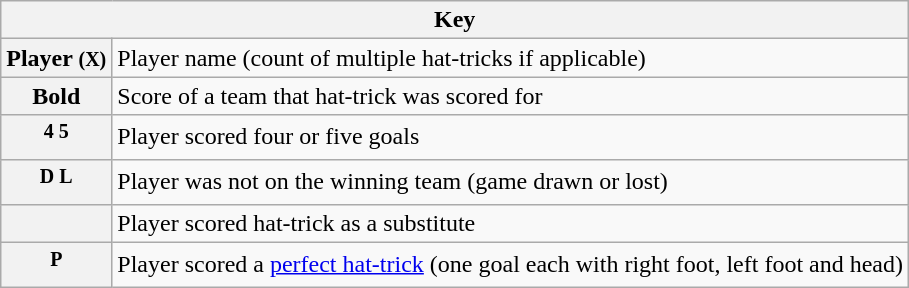<table class="wikitable plainrowheaders">
<tr>
<th colspan="2" scope="col">Key</th>
</tr>
<tr>
<th align="left" scope="row">Player <small>(X)</small></th>
<td align="left">Player name (count of multiple hat-tricks if applicable)</td>
</tr>
<tr>
<th align="left" scope="row"><strong>Bold</strong></th>
<td align="left">Score of a team that hat-trick was scored for</td>
</tr>
<tr>
<th align="left" scope="row"><sup>4 5</sup></th>
<td align="left">Player scored four or five goals</td>
</tr>
<tr>
<th align="left" scope="row"><sup>D L</sup></th>
<td align="left">Player was not on the winning team (game drawn or lost)</td>
</tr>
<tr>
<th align="left" scope="row"></th>
<td align="left">Player scored hat-trick as a substitute</td>
</tr>
<tr>
<th align="left" scope="row"><sup>P</sup></th>
<td align="left">Player scored a <a href='#'>perfect hat-trick</a> (one goal each with right foot, left foot and head)</td>
</tr>
</table>
